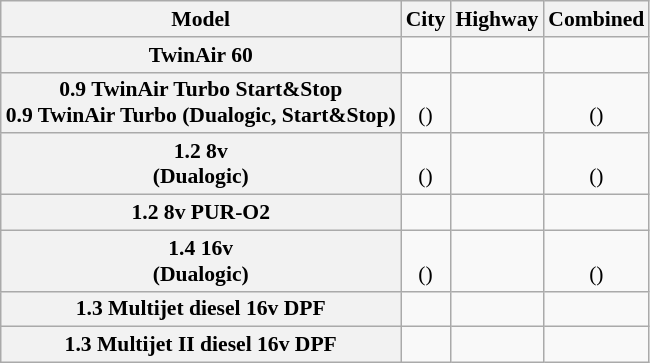<table class="wikitable" style="text-align: center; font-size: 90%;">
<tr>
<th>Model</th>
<th>City</th>
<th>Highway</th>
<th>Combined</th>
</tr>
<tr>
<th>TwinAir 60</th>
<td></td>
<td></td>
<td></td>
</tr>
<tr>
<th>0.9 TwinAir Turbo Start&Stop<br>0.9 TwinAir Turbo (Dualogic, Start&Stop)</th>
<td><br>()</td>
<td><br></td>
<td><br>()</td>
</tr>
<tr>
<th>1.2 8v<br>(Dualogic)</th>
<td><br>()</td>
<td></td>
<td><br>()</td>
</tr>
<tr>
<th>1.2 8v PUR-O2</th>
<td></td>
<td></td>
<td></td>
</tr>
<tr>
<th>1.4 16v<br>(Dualogic)</th>
<td><br>()</td>
<td></td>
<td><br>()</td>
</tr>
<tr>
<th>1.3 Multijet diesel 16v DPF</th>
<td></td>
<td></td>
<td></td>
</tr>
<tr>
<th>1.3 Multijet II diesel 16v DPF</th>
<td></td>
<td></td>
<td></td>
</tr>
</table>
